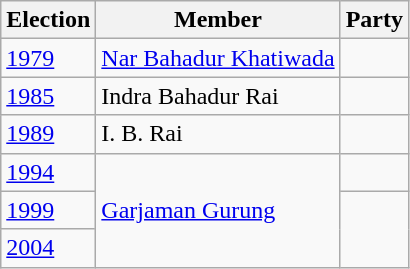<table class="wikitable sortable">
<tr>
<th>Election</th>
<th>Member</th>
<th colspan=2>Party</th>
</tr>
<tr>
<td><a href='#'>1979</a></td>
<td><a href='#'>Nar Bahadur Khatiwada</a></td>
<td></td>
</tr>
<tr>
<td><a href='#'>1985</a></td>
<td>Indra Bahadur Rai</td>
<td></td>
</tr>
<tr>
<td><a href='#'>1989</a></td>
<td>I. B. Rai</td>
</tr>
<tr>
<td><a href='#'>1994</a></td>
<td rowspan=3><a href='#'>Garjaman Gurung</a></td>
<td></td>
</tr>
<tr>
<td><a href='#'>1999</a></td>
</tr>
<tr>
<td><a href='#'>2004</a></td>
</tr>
</table>
